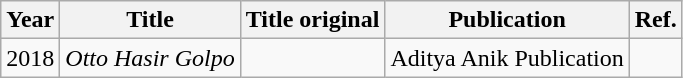<table class="wikitable sortable">
<tr>
<th>Year</th>
<th>Title</th>
<th>Title original</th>
<th>Publication</th>
<th>Ref.</th>
</tr>
<tr>
<td>2018</td>
<td><em>Otto Hasir Golpo</em></td>
<td></td>
<td>Aditya Anik Publication</td>
<td></td>
</tr>
</table>
